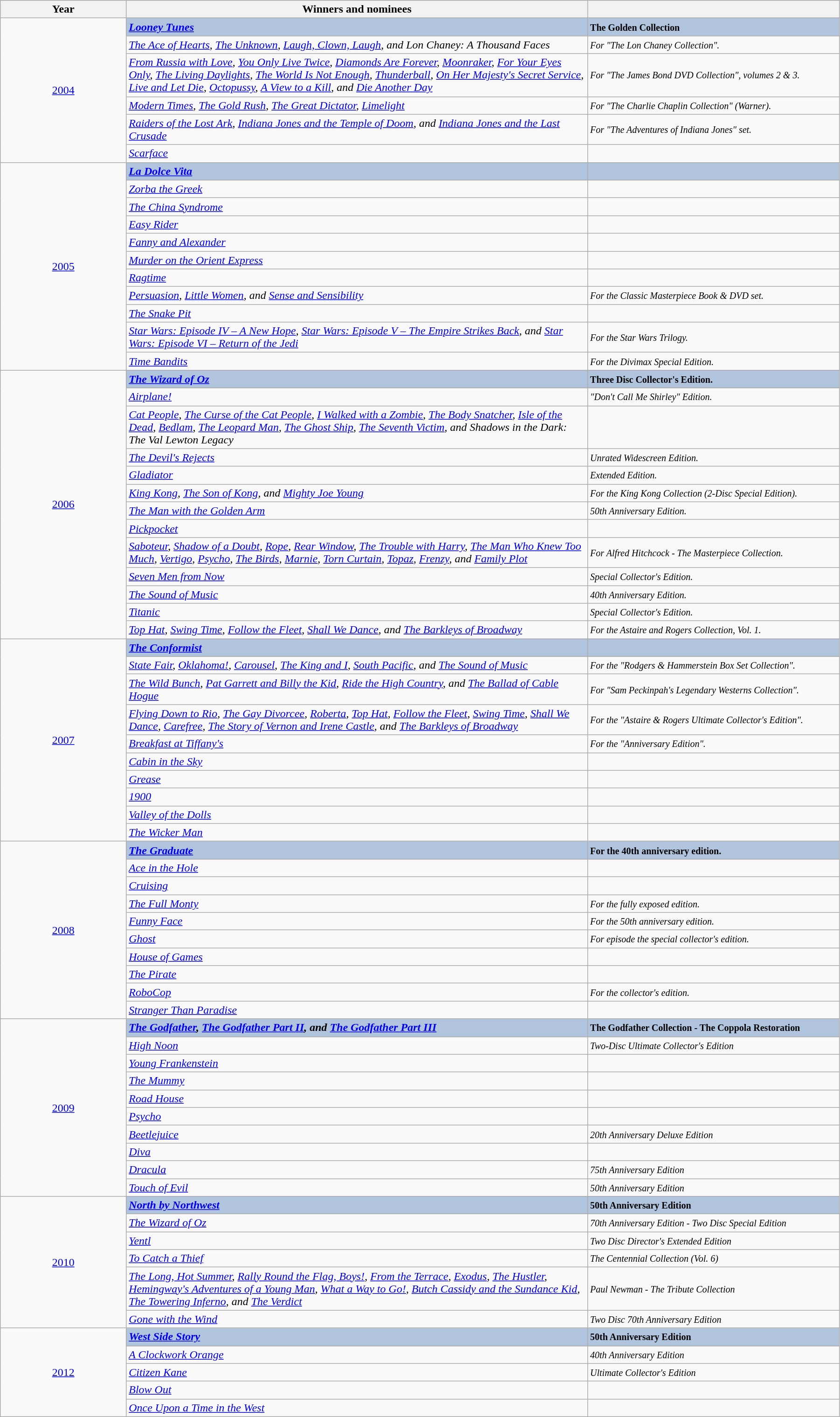<table class="wikitable" width="95%" cellpadding="5">
<tr>
<th width="15%">Year</th>
<th width="55%">Winners and nominees</th>
<th width="30%"></th>
</tr>
<tr>
<td rowspan="6" style="text-align:center;"><a href='#'>2004</a></td>
<td style="background:#B0C4DE;"><strong><em><a href='#'>Looney Tunes</a></em></strong></td>
<td style="background:#B0C4DE;"><strong><small>The Golden Collection</small></strong></td>
</tr>
<tr>
<td><em><a href='#'>The Ace of Hearts</a>, <a href='#'>The Unknown</a>, <a href='#'>Laugh, Clown, Laugh</a>, and Lon Chaney: A Thousand Faces</em></td>
<td><em><small>For "The Lon Chaney Collection".</small></em></td>
</tr>
<tr>
<td><em><a href='#'>From Russia with Love</a>, <a href='#'>You Only Live Twice</a>, <a href='#'>Diamonds Are Forever</a>, <a href='#'>Moonraker</a>, <a href='#'>For Your Eyes Only</a>, <a href='#'>The Living Daylights</a>, <a href='#'>The World Is Not Enough</a>, <a href='#'>Thunderball</a>, <a href='#'>On Her Majesty's Secret Service</a>, <a href='#'>Live and Let Die</a>, <a href='#'>Octopussy</a>, <a href='#'>A View to a Kill</a>, and <a href='#'>Die Another Day</a></em></td>
<td><em><small>For "The James Bond DVD Collection", volumes 2 & 3.</small></em></td>
</tr>
<tr>
<td><em><a href='#'>Modern Times</a>, <a href='#'>The Gold Rush</a>, <a href='#'>The Great Dictator</a>, <a href='#'>Limelight</a></em></td>
<td><em><small>For "The Charlie Chaplin Collection" (Warner).</small></em></td>
</tr>
<tr>
<td><em><a href='#'>Raiders of the Lost Ark</a>, <a href='#'>Indiana Jones and the Temple of Doom</a>, and <a href='#'>Indiana Jones and the Last Crusade</a></em></td>
<td><em><small>For "The Adventures of Indiana Jones" set.</small></em></td>
</tr>
<tr>
<td><em><a href='#'>Scarface</a></em></td>
<td></td>
</tr>
<tr>
<td rowspan="11" style="text-align:center;"><a href='#'>2005</a></td>
<td style="background:#B0C4DE;"><strong><em><a href='#'>La Dolce Vita</a></em></strong></td>
<td style="background:#B0C4DE;"></td>
</tr>
<tr>
<td><em><a href='#'>Zorba the Greek</a></em></td>
<td></td>
</tr>
<tr>
<td><em><a href='#'>The China Syndrome</a></em></td>
<td></td>
</tr>
<tr>
<td><em><a href='#'>Easy Rider</a></em></td>
<td></td>
</tr>
<tr>
<td><em><a href='#'>Fanny and Alexander</a></em></td>
<td></td>
</tr>
<tr>
<td><em><a href='#'>Murder on the Orient Express</a></em></td>
<td></td>
</tr>
<tr>
<td><em><a href='#'>Ragtime</a></em></td>
<td></td>
</tr>
<tr>
<td><em><a href='#'>Persuasion</a>, <a href='#'>Little Women</a>, and <a href='#'>Sense and Sensibility</a></em></td>
<td><em><small>For the Classic Masterpiece Book & DVD set.</small></em></td>
</tr>
<tr>
<td><em><a href='#'>The Snake Pit</a></em></td>
<td></td>
</tr>
<tr>
<td><em><a href='#'>Star Wars: Episode IV – A New Hope</a>, <a href='#'>Star Wars: Episode V – The Empire Strikes Back</a>, and <a href='#'>Star Wars: Episode VI – Return of the Jedi</a></em></td>
<td><em><small>For the Star Wars Trilogy.</small></em></td>
</tr>
<tr>
<td><em><a href='#'>Time Bandits</a></em></td>
<td><em><small>For the Divimax Special Edition.</small></em></td>
</tr>
<tr>
<td rowspan="13" style="text-align:center;"><a href='#'>2006</a></td>
<td style="background:#B0C4DE;"><strong><em><a href='#'>The Wizard of Oz</a></em></strong></td>
<td style="background:#B0C4DE;"><strong><small>Three Disc Collector's Edition.</small></strong></td>
</tr>
<tr>
<td><em><a href='#'>Airplane!</a></em></td>
<td><em><small>"Don't Call Me Shirley" Edition.</small></em></td>
</tr>
<tr>
<td><em><a href='#'>Cat People</a>, <a href='#'>The Curse of the Cat People</a>, <a href='#'>I Walked with a Zombie</a>, <a href='#'>The Body Snatcher</a>, <a href='#'>Isle of the Dead</a>, <a href='#'>Bedlam</a>, <a href='#'>The Leopard Man</a>, <a href='#'>The Ghost Ship</a>, <a href='#'>The Seventh Victim</a>, and Shadows in the Dark: The Val Lewton Legacy</em></td>
<td></td>
</tr>
<tr>
<td><em><a href='#'>The Devil's Rejects</a></em></td>
<td><em><small>Unrated Widescreen Edition.</small></em></td>
</tr>
<tr>
<td><em><a href='#'>Gladiator</a></em></td>
<td><em><small>Extended Edition.</small></em></td>
</tr>
<tr>
<td><em><a href='#'>King Kong</a>, <a href='#'>The Son of Kong</a>, and <a href='#'>Mighty Joe Young</a></em></td>
<td><em><small>For the King Kong Collection (2-Disc Special Edition).</small></em></td>
</tr>
<tr>
<td><em><a href='#'>The Man with the Golden Arm</a></em></td>
<td><em><small>50th Anniversary Edition.</small></em></td>
</tr>
<tr>
<td><em><a href='#'>Pickpocket</a></em></td>
<td></td>
</tr>
<tr>
<td><em><a href='#'>Saboteur</a>, <a href='#'>Shadow of a Doubt</a>, <a href='#'>Rope</a>, <a href='#'>Rear Window</a>, <a href='#'>The Trouble with Harry</a>, <a href='#'>The Man Who Knew Too Much</a>, <a href='#'>Vertigo</a>, <a href='#'>Psycho</a>, <a href='#'>The Birds</a>, <a href='#'>Marnie</a>, <a href='#'>Torn Curtain</a>, <a href='#'>Topaz</a>, <a href='#'>Frenzy</a>, and <a href='#'>Family Plot</a></em></td>
<td><em><small>For Alfred Hitchcock - The Masterpiece Collection.</small></em></td>
</tr>
<tr>
<td><em><a href='#'>Seven Men from Now</a></em></td>
<td><em><small>Special Collector's Edition.</small></em></td>
</tr>
<tr>
<td><em><a href='#'>The Sound of Music</a></em></td>
<td><em><small>40th Anniversary Edition.</small></em></td>
</tr>
<tr>
<td><em><a href='#'>Titanic</a></em></td>
<td><em><small>Special Collector's Edition.</small></em></td>
</tr>
<tr>
<td><em><a href='#'>Top Hat</a>, <a href='#'>Swing Time</a>, <a href='#'>Follow the Fleet</a>, <a href='#'>Shall We Dance</a>, and <a href='#'>The Barkleys of Broadway</a></em></td>
<td><em><small>For the Astaire and Rogers Collection, Vol. 1.</small></em></td>
</tr>
<tr>
<td rowspan="10" style="text-align:center;"><a href='#'>2007</a></td>
<td style="background:#B0C4DE;"><strong><em><a href='#'>The Conformist</a></em></strong></td>
<td style="background:#B0C4DE;"></td>
</tr>
<tr>
<td><em><a href='#'>State Fair</a>, <a href='#'>Oklahoma!</a>, <a href='#'>Carousel</a>, <a href='#'>The King and I</a>, <a href='#'>South Pacific</a>, and <a href='#'>The Sound of Music</a></em></td>
<td><em><small>For the "Rodgers & Hammerstein Box Set Collection".</small></em></td>
</tr>
<tr>
<td><em><a href='#'>The Wild Bunch</a>, <a href='#'>Pat Garrett and Billy the Kid</a>, <a href='#'>Ride the High Country</a>, and <a href='#'>The Ballad of Cable Hogue</a></em></td>
<td><em><small>For "Sam Peckinpah's Legendary Westerns Collection".</small></em></td>
</tr>
<tr>
<td><em><a href='#'>Flying Down to Rio</a>, <a href='#'>The Gay Divorcee</a>, <a href='#'>Roberta</a>, <a href='#'>Top Hat</a>, <a href='#'>Follow the Fleet</a>, <a href='#'>Swing Time</a>, <a href='#'>Shall We Dance</a>, <a href='#'>Carefree</a>, <a href='#'>The Story of Vernon and Irene Castle</a>, and <a href='#'>The Barkleys of Broadway</a></em></td>
<td><em><small>For the "Astaire & Rogers Ultimate Collector's Edition".</small></em></td>
</tr>
<tr>
<td><em><a href='#'>Breakfast at Tiffany's</a></em></td>
<td><em><small>For the "Anniversary Edition".</small></em></td>
</tr>
<tr>
<td><em><a href='#'>Cabin in the Sky</a></em></td>
<td></td>
</tr>
<tr>
<td><em><a href='#'>Grease</a></em></td>
<td></td>
</tr>
<tr>
<td><em><a href='#'>1900</a></em></td>
<td></td>
</tr>
<tr>
<td><em><a href='#'>Valley of the Dolls</a></em></td>
<td></td>
</tr>
<tr>
<td><em><a href='#'>The Wicker Man</a></em></td>
<td></td>
</tr>
<tr>
<td rowspan="10" style="text-align:center;"><a href='#'>2008</a></td>
<td style="background:#B0C4DE;"><strong><em><a href='#'>The Graduate</a></em></strong></td>
<td style="background:#B0C4DE;"><strong><small>For the 40th anniversary edition.</small></strong></td>
</tr>
<tr>
<td><em><a href='#'>Ace in the Hole</a></em></td>
<td></td>
</tr>
<tr>
<td><em><a href='#'>Cruising</a></em></td>
<td></td>
</tr>
<tr>
<td><em><a href='#'>The Full Monty</a></em></td>
<td><em><small>For the fully exposed edition.</small></em></td>
</tr>
<tr>
<td><em><a href='#'>Funny Face</a></em></td>
<td><em><small>For the 50th anniversary edition.</small></em></td>
</tr>
<tr>
<td><em><a href='#'>Ghost</a></em></td>
<td><em><small>For episode the special collector's edition.</small></em></td>
</tr>
<tr>
<td><em><a href='#'>House of Games</a></em></td>
<td></td>
</tr>
<tr>
<td><em><a href='#'>The Pirate</a></em></td>
<td></td>
</tr>
<tr>
<td><em><a href='#'>RoboCop</a></em></td>
<td><em><small>For the collector's edition.</small></em></td>
</tr>
<tr>
<td><em><a href='#'>Stranger Than Paradise</a></em></td>
<td></td>
</tr>
<tr>
<td rowspan="10" style="text-align:center;"><a href='#'>2009</a></td>
<td style="background:#B0C4DE;"><strong><em><a href='#'>The Godfather</a>, <a href='#'>The Godfather Part II</a>, and <a href='#'>The Godfather Part III</a></em></strong></td>
<td style="background:#B0C4DE;"><strong><small>The Godfather Collection - The Coppola Restoration</small></strong></td>
</tr>
<tr>
<td><em><a href='#'>High Noon</a></em></td>
<td><em><small>Two-Disc Ultimate Collector's Edition</small></em></td>
</tr>
<tr>
<td><em><a href='#'>Young Frankenstein</a></em></td>
<td></td>
</tr>
<tr>
<td><em><a href='#'>The Mummy</a></em></td>
<td></td>
</tr>
<tr>
<td><em><a href='#'>Road House</a></em></td>
<td></td>
</tr>
<tr>
<td><em><a href='#'>Psycho</a></em></td>
<td></td>
</tr>
<tr>
<td><em><a href='#'>Beetlejuice</a></em></td>
<td><em><small>20th Anniversary Deluxe Edition</small></em></td>
</tr>
<tr>
<td><em><a href='#'>Diva</a></em></td>
<td></td>
</tr>
<tr>
<td><em><a href='#'>Dracula</a></em></td>
<td><em><small>75th Anniversary Edition</small></em></td>
</tr>
<tr>
<td><em><a href='#'>Touch of Evil</a></em></td>
<td><em><small>50th Anniversary Edition</small></em></td>
</tr>
<tr>
<td rowspan="6" style="text-align:center;"><a href='#'>2010</a></td>
<td style="background:#B0C4DE;"><strong><em><a href='#'>North by Northwest</a></em></strong></td>
<td style="background:#B0C4DE;"><strong><small>50th Anniversary Edition</small></strong></td>
</tr>
<tr>
<td><em><a href='#'>The Wizard of Oz</a></em></td>
<td><em><small>70th Anniversary Edition - Two Disc Special Edition</small></em></td>
</tr>
<tr>
<td><em><a href='#'>Yentl</a></em></td>
<td><em><small>Two Disc Director's Extended Edition</small></em></td>
</tr>
<tr>
<td><em><a href='#'>To Catch a Thief</a></em></td>
<td><em><small>The Centennial Collection (Vol. 6)</small></em></td>
</tr>
<tr>
<td><em><a href='#'>The Long, Hot Summer</a>, <a href='#'>Rally Round the Flag, Boys!</a>, <a href='#'>From the Terrace</a>, <a href='#'>Exodus</a>, <a href='#'>The Hustler</a>, <a href='#'>Hemingway's Adventures of a Young Man</a>, <a href='#'>What a Way to Go!</a>, <a href='#'>Butch Cassidy and the Sundance Kid</a>, <a href='#'>The Towering Inferno</a>, and <a href='#'>The Verdict</a></em></td>
<td><em><small>Paul Newman - The Tribute Collection</small></em></td>
</tr>
<tr>
<td><em><a href='#'>Gone with the Wind</a></em></td>
<td><em><small>Two Disc 70th Anniversary Edition</small></em></td>
</tr>
<tr>
<td rowspan="5" style="text-align:center;"><a href='#'>2012</a></td>
<td style="background:#B0C4DE;"><strong><em><a href='#'>West Side Story</a></em></strong></td>
<td style="background:#B0C4DE;"><strong><small>50th Anniversary Edition</small></strong></td>
</tr>
<tr>
<td><em><a href='#'>A Clockwork Orange</a></em></td>
<td><em><small>40th Anniversary Edition</small></em></td>
</tr>
<tr>
<td><em><a href='#'>Citizen Kane</a></em></td>
<td><em><small>Ultimate Collector's Edition</small></em></td>
</tr>
<tr>
<td><em><a href='#'>Blow Out</a></em></td>
<td></td>
</tr>
<tr>
<td><em><a href='#'>Once Upon a Time in the West</a></em></td>
<td></td>
</tr>
</table>
